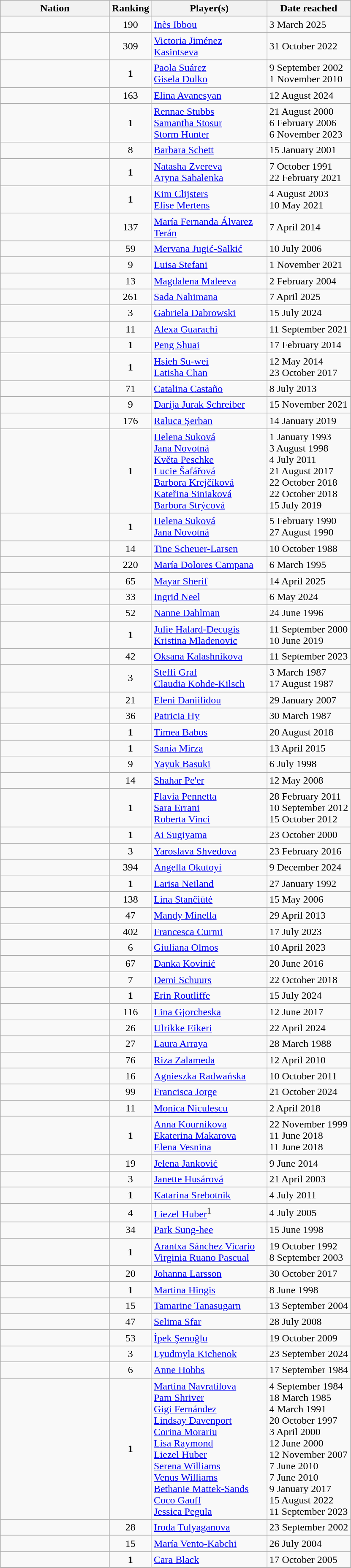<table class="sortable wikitable">
<tr>
<th style="width:165px">Nation</th>
<th>Ranking</th>
<th style="width:175px">Player(s)</th>
<th>Date reached</th>
</tr>
<tr>
<td></td>
<td align=center>190</td>
<td><a href='#'>Inès Ibbou</a></td>
<td>3 March 2025</td>
</tr>
<tr>
<td></td>
<td align=center>309</td>
<td><a href='#'>Victoria Jiménez Kasintseva</a></td>
<td>31 October 2022</td>
</tr>
<tr>
<td></td>
<td align=center><strong>1</strong></td>
<td><a href='#'>Paola Suárez</a> <br> <a href='#'>Gisela Dulko</a></td>
<td>9 September 2002 <br> 1 November 2010</td>
</tr>
<tr>
<td></td>
<td align=center>163</td>
<td><a href='#'>Elina Avanesyan</a></td>
<td>12 August 2024</td>
</tr>
<tr>
<td></td>
<td align=center><strong>1</strong></td>
<td><a href='#'>Rennae Stubbs</a> <br> <a href='#'>Samantha Stosur</a> <br> <a href='#'>Storm Hunter</a></td>
<td>21 August 2000 <br> 6 February 2006 <br> 6 November 2023</td>
</tr>
<tr>
<td></td>
<td align=center>8</td>
<td><a href='#'>Barbara Schett</a></td>
<td>15 January 2001</td>
</tr>
<tr>
<td></td>
<td align=center><strong>1</strong></td>
<td><a href='#'>Natasha Zvereva</a>  <br> <a href='#'>Aryna Sabalenka</a></td>
<td>7 October 1991 <br> 22 February 2021</td>
</tr>
<tr>
<td></td>
<td align=center><strong>1</strong></td>
<td><a href='#'>Kim Clijsters</a> <br> <a href='#'>Elise Mertens</a></td>
<td>4 August 2003 <br> 10 May 2021</td>
</tr>
<tr>
<td></td>
<td align=center>137</td>
<td><a href='#'>María Fernanda Álvarez Terán</a></td>
<td>7 April 2014</td>
</tr>
<tr>
<td></td>
<td align=center>59</td>
<td><a href='#'>Mervana Jugić-Salkić</a></td>
<td>10 July 2006</td>
</tr>
<tr>
<td></td>
<td align=center>9</td>
<td><a href='#'>Luisa Stefani</a></td>
<td>1 November 2021</td>
</tr>
<tr>
<td></td>
<td align=center>13</td>
<td><a href='#'>Magdalena Maleeva</a></td>
<td>2 February 2004</td>
</tr>
<tr>
<td></td>
<td align=center>261</td>
<td><a href='#'>Sada Nahimana</a></td>
<td>7 April 2025</td>
</tr>
<tr>
<td></td>
<td align=center>3</td>
<td><a href='#'>Gabriela Dabrowski</a></td>
<td>15 July 2024</td>
</tr>
<tr>
<td></td>
<td align=center>11</td>
<td><a href='#'>Alexa Guarachi</a></td>
<td>11 September 2021</td>
</tr>
<tr>
<td></td>
<td align=center><strong>1</strong></td>
<td><a href='#'>Peng Shuai</a></td>
<td>17 February 2014</td>
</tr>
<tr>
<td></td>
<td align=center><strong>1</strong></td>
<td><a href='#'>Hsieh Su-wei</a> <br> <a href='#'>Latisha Chan</a></td>
<td>12 May 2014 <br> 23 October 2017</td>
</tr>
<tr>
<td></td>
<td align=center>71</td>
<td><a href='#'>Catalina Castaño</a></td>
<td>8 July 2013</td>
</tr>
<tr>
<td></td>
<td align=center>9</td>
<td><a href='#'>Darija Jurak Schreiber</a></td>
<td>15 November 2021</td>
</tr>
<tr>
<td></td>
<td align=center>176</td>
<td><a href='#'>Raluca Șerban</a></td>
<td>14 January 2019</td>
</tr>
<tr>
<td></td>
<td align=center><strong>1</strong></td>
<td><a href='#'>Helena Suková</a> <br> <a href='#'>Jana Novotná</a> <br> <a href='#'>Květa Peschke</a> <br> <a href='#'>Lucie Šafářová</a> <br> <a href='#'>Barbora Krejčíková</a> <br> <a href='#'>Kateřina Siniaková</a> <br> <a href='#'>Barbora Strýcová</a></td>
<td>1 January 1993 <br> 3 August 1998 <br> 4 July 2011 <br> 21 August 2017 <br> 22 October 2018 <br> 22 October 2018 <br> 15 July 2019</td>
</tr>
<tr>
<td></td>
<td align=center><strong>1</strong></td>
<td><a href='#'>Helena Suková</a> <br> <a href='#'>Jana Novotná</a></td>
<td>5 February 1990 <br> 27 August 1990</td>
</tr>
<tr>
<td></td>
<td align=center>14</td>
<td><a href='#'>Tine Scheuer-Larsen</a></td>
<td>10 October 1988</td>
</tr>
<tr>
<td></td>
<td align=center>220</td>
<td><a href='#'>María Dolores Campana</a></td>
<td>6 March 1995</td>
</tr>
<tr>
<td></td>
<td align=center>65</td>
<td><a href='#'>Mayar Sherif</a></td>
<td>14 April 2025</td>
</tr>
<tr>
<td></td>
<td align=center>33</td>
<td><a href='#'>Ingrid Neel</a></td>
<td>6 May 2024</td>
</tr>
<tr>
<td></td>
<td align=center>52</td>
<td><a href='#'>Nanne Dahlman</a></td>
<td>24 June 1996</td>
</tr>
<tr>
<td></td>
<td align=center><strong>1</strong></td>
<td><a href='#'>Julie Halard-Decugis</a> <br> <a href='#'>Kristina Mladenovic</a></td>
<td>11 September 2000 <br> 10 June 2019</td>
</tr>
<tr>
<td></td>
<td align=center>42</td>
<td><a href='#'>Oksana Kalashnikova</a></td>
<td>11 September 2023</td>
</tr>
<tr>
<td></td>
<td align=center>3</td>
<td><a href='#'>Steffi Graf</a> <br> <a href='#'>Claudia Kohde-Kilsch</a></td>
<td>3 March 1987 <br> 17 August 1987</td>
</tr>
<tr>
<td></td>
<td align=center>21</td>
<td><a href='#'>Eleni Daniilidou</a></td>
<td>29 January 2007</td>
</tr>
<tr>
<td></td>
<td align=center>36</td>
<td><a href='#'>Patricia Hy</a></td>
<td>30 March 1987</td>
</tr>
<tr>
<td></td>
<td align=center><strong>1</strong></td>
<td><a href='#'>Tímea Babos</a></td>
<td>20 August 2018</td>
</tr>
<tr>
<td></td>
<td align=center><strong>1</strong></td>
<td><a href='#'>Sania Mirza</a></td>
<td>13 April 2015</td>
</tr>
<tr>
<td></td>
<td align=center>9</td>
<td><a href='#'>Yayuk Basuki</a></td>
<td>6 July 1998</td>
</tr>
<tr>
<td></td>
<td align=center>14</td>
<td><a href='#'>Shahar Pe'er</a></td>
<td>12 May 2008</td>
</tr>
<tr>
<td></td>
<td align=center><strong>1</strong></td>
<td><a href='#'>Flavia Pennetta</a> <br> <a href='#'>Sara Errani</a> <br> <a href='#'>Roberta Vinci</a></td>
<td>28 February 2011 <br> 10 September 2012 <br> 15 October 2012</td>
</tr>
<tr>
<td></td>
<td align=center><strong>1</strong></td>
<td><a href='#'>Ai Sugiyama</a></td>
<td>23 October 2000</td>
</tr>
<tr>
<td></td>
<td align=center>3</td>
<td><a href='#'>Yaroslava Shvedova</a></td>
<td>23 February 2016</td>
</tr>
<tr>
<td></td>
<td align=center>394</td>
<td><a href='#'>Angella Okutoyi</a></td>
<td>9 December 2024</td>
</tr>
<tr>
<td></td>
<td align=center><strong>1</strong></td>
<td><a href='#'>Larisa Neiland</a></td>
<td>27 January 1992</td>
</tr>
<tr>
<td></td>
<td align=center>138</td>
<td><a href='#'>Lina Stančiūtė</a></td>
<td>15 May 2006</td>
</tr>
<tr>
<td></td>
<td align=center>47</td>
<td><a href='#'>Mandy Minella</a></td>
<td>29 April 2013</td>
</tr>
<tr>
<td></td>
<td align=center>402</td>
<td><a href='#'>Francesca Curmi</a></td>
<td>17 July 2023</td>
</tr>
<tr>
<td></td>
<td align=center>6</td>
<td><a href='#'>Giuliana Olmos</a></td>
<td>10 April 2023</td>
</tr>
<tr>
<td></td>
<td align=center>67</td>
<td><a href='#'>Danka Kovinić</a></td>
<td>20 June 2016</td>
</tr>
<tr>
<td></td>
<td align=center>7</td>
<td><a href='#'>Demi Schuurs</a></td>
<td>22 October 2018</td>
</tr>
<tr>
<td></td>
<td align=center><strong>1</strong></td>
<td><a href='#'>Erin Routliffe</a></td>
<td>15 July 2024</td>
</tr>
<tr>
<td></td>
<td align=center>116</td>
<td><a href='#'>Lina Gjorcheska</a></td>
<td>12 June 2017</td>
</tr>
<tr>
<td></td>
<td align=center>26</td>
<td><a href='#'>Ulrikke Eikeri</a></td>
<td>22 April 2024</td>
</tr>
<tr>
<td></td>
<td align=center>27</td>
<td><a href='#'>Laura Arraya</a></td>
<td>28 March 1988</td>
</tr>
<tr>
<td></td>
<td align=center>76</td>
<td><a href='#'>Riza Zalameda</a></td>
<td>12 April 2010</td>
</tr>
<tr>
<td></td>
<td align=center>16</td>
<td><a href='#'>Agnieszka Radwańska</a></td>
<td>10 October 2011</td>
</tr>
<tr>
<td></td>
<td align=center>99</td>
<td><a href='#'>Francisca Jorge</a></td>
<td>21 October 2024</td>
</tr>
<tr>
<td></td>
<td align=center>11</td>
<td><a href='#'>Monica Niculescu</a></td>
<td>2 April 2018</td>
</tr>
<tr>
<td></td>
<td align=center><strong>1</strong></td>
<td><a href='#'>Anna Kournikova</a> <br> <a href='#'>Ekaterina Makarova</a> <br> <a href='#'>Elena Vesnina</a></td>
<td>22 November 1999 <br> 11 June 2018 <br> 11 June 2018</td>
</tr>
<tr>
<td></td>
<td align=center>19</td>
<td><a href='#'>Jelena Janković</a></td>
<td>9 June 2014</td>
</tr>
<tr>
<td></td>
<td align=center>3</td>
<td><a href='#'>Janette Husárová</a></td>
<td>21 April 2003</td>
</tr>
<tr>
<td></td>
<td align=center><strong>1</strong></td>
<td><a href='#'>Katarina Srebotnik</a></td>
<td>4 July 2011</td>
</tr>
<tr>
<td></td>
<td align=center>4</td>
<td><a href='#'>Liezel Huber</a><sup>1</sup></td>
<td>4 July 2005</td>
</tr>
<tr>
<td></td>
<td align=center>34</td>
<td><a href='#'>Park Sung-hee</a></td>
<td>15 June 1998</td>
</tr>
<tr>
<td></td>
<td align=center><strong>1</strong></td>
<td><a href='#'>Arantxa Sánchez Vicario</a> <br> <a href='#'>Virginia Ruano Pascual</a></td>
<td>19 October 1992 <br> 8 September 2003</td>
</tr>
<tr>
<td></td>
<td align=center>20</td>
<td><a href='#'>Johanna Larsson</a></td>
<td>30 October 2017</td>
</tr>
<tr>
<td></td>
<td align=center><strong>1</strong></td>
<td><a href='#'>Martina Hingis</a></td>
<td>8 June 1998</td>
</tr>
<tr>
<td></td>
<td align=center>15</td>
<td><a href='#'>Tamarine Tanasugarn</a></td>
<td>13 September 2004</td>
</tr>
<tr>
<td></td>
<td align=center>47</td>
<td><a href='#'>Selima Sfar</a></td>
<td>28 July 2008</td>
</tr>
<tr>
<td></td>
<td align=center>53</td>
<td><a href='#'>İpek Şenoğlu</a></td>
<td>19 October 2009</td>
</tr>
<tr>
<td></td>
<td align=center>3</td>
<td><a href='#'>Lyudmyla Kichenok</a></td>
<td>23 September 2024</td>
</tr>
<tr>
<td></td>
<td align=center>6</td>
<td><a href='#'>Anne Hobbs</a></td>
<td>17 September 1984</td>
</tr>
<tr>
<td></td>
<td align=center><strong>1</strong></td>
<td><a href='#'>Martina Navratilova</a> <br> <a href='#'>Pam Shriver</a> <br> <a href='#'>Gigi Fernández</a> <br> <a href='#'>Lindsay Davenport</a> <br> <a href='#'>Corina Morariu</a> <br> <a href='#'>Lisa Raymond</a> <br> <a href='#'>Liezel Huber</a> <br> <a href='#'>Serena Williams</a> <br> <a href='#'>Venus Williams</a> <br> <a href='#'>Bethanie Mattek-Sands</a> <br> <a href='#'>Coco Gauff</a> <br> <a href='#'>Jessica Pegula</a></td>
<td>4 September 1984 <br> 18 March 1985 <br> 4 March 1991 <br> 20 October 1997 <br> 3 April 2000 <br> 12 June 2000 <br> 12 November 2007 <br> 7 June 2010 <br> 7 June 2010 <br> 9 January 2017 <br> 15 August 2022 <br> 11 September 2023</td>
</tr>
<tr>
<td></td>
<td align=center>28</td>
<td><a href='#'>Iroda Tulyaganova</a></td>
<td>23 September 2002</td>
</tr>
<tr>
<td></td>
<td align=center>15</td>
<td><a href='#'>María Vento-Kabchi</a></td>
<td>26 July 2004</td>
</tr>
<tr>
<td></td>
<td align=center><strong>1</strong></td>
<td><a href='#'>Cara Black</a></td>
<td>17 October 2005</td>
</tr>
</table>
